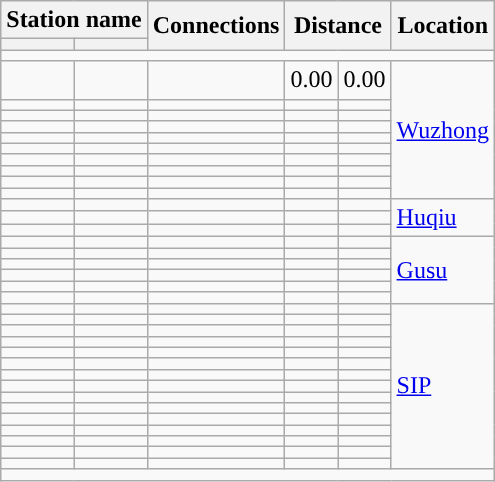<table class="wikitable">
<tr>
<th colspan="2">Station name</th>
<th rowspan="2">Connections</th>
<th colspan="2" rowspan="2">Distance<br></th>
<th rowspan="2">Location</th>
</tr>
<tr>
<th></th>
<th></th>
</tr>
<tr style="background:#">
<td colspan = "7"></td>
</tr>
<tr>
<td></td>
<td></td>
<td></td>
<td>0.00</td>
<td>0.00</td>
<td rowspan="10"><a href='#'>Wuzhong</a></td>
</tr>
<tr>
<td></td>
<td></td>
<td></td>
<td></td>
<td></td>
</tr>
<tr>
<td></td>
<td></td>
<td></td>
<td></td>
<td></td>
</tr>
<tr>
<td></td>
<td></td>
<td></td>
<td></td>
<td></td>
</tr>
<tr>
<td></td>
<td></td>
<td></td>
<td></td>
<td></td>
</tr>
<tr>
<td></td>
<td></td>
<td></td>
<td></td>
<td></td>
</tr>
<tr>
<td></td>
<td></td>
<td></td>
<td></td>
<td></td>
</tr>
<tr>
<td></td>
<td></td>
<td></td>
<td></td>
<td></td>
</tr>
<tr>
<td></td>
<td></td>
<td></td>
<td></td>
<td></td>
</tr>
<tr>
<td></td>
<td></td>
<td></td>
<td></td>
<td></td>
</tr>
<tr>
<td></td>
<td></td>
<td></td>
<td></td>
<td></td>
<td rowspan="3"><a href='#'>Huqiu</a></td>
</tr>
<tr>
<td></td>
<td></td>
<td></td>
<td></td>
<td></td>
</tr>
<tr>
<td></td>
<td></td>
<td></td>
<td></td>
<td></td>
</tr>
<tr>
<td></td>
<td></td>
<td></td>
<td></td>
<td></td>
<td rowspan="6"><a href='#'>Gusu</a></td>
</tr>
<tr>
<td></td>
<td></td>
<td></td>
<td></td>
<td></td>
</tr>
<tr>
<td></td>
<td></td>
<td></td>
<td></td>
<td></td>
</tr>
<tr>
<td></td>
<td></td>
<td></td>
<td></td>
<td></td>
</tr>
<tr>
<td></td>
<td></td>
<td></td>
<td></td>
<td></td>
</tr>
<tr>
<td></td>
<td></td>
<td></td>
<td></td>
<td></td>
</tr>
<tr>
<td></td>
<td></td>
<td></td>
<td></td>
<td></td>
<td rowspan="15"><a href='#'>SIP</a></td>
</tr>
<tr>
<td></td>
<td></td>
<td></td>
<td></td>
<td></td>
</tr>
<tr>
<td></td>
<td></td>
<td></td>
<td></td>
<td></td>
</tr>
<tr>
<td></td>
<td></td>
<td></td>
<td></td>
<td></td>
</tr>
<tr>
<td></td>
<td></td>
<td></td>
<td></td>
<td></td>
</tr>
<tr>
<td></td>
<td></td>
<td></td>
<td></td>
<td></td>
</tr>
<tr>
<td></td>
<td></td>
<td></td>
<td></td>
<td></td>
</tr>
<tr>
<td></td>
<td></td>
<td></td>
<td></td>
<td></td>
</tr>
<tr>
<td></td>
<td></td>
<td></td>
<td></td>
<td></td>
</tr>
<tr>
<td></td>
<td></td>
<td></td>
<td></td>
<td></td>
</tr>
<tr>
<td></td>
<td></td>
<td></td>
<td></td>
<td></td>
</tr>
<tr>
<td></td>
<td></td>
<td></td>
<td></td>
<td></td>
</tr>
<tr>
<td></td>
<td></td>
<td></td>
<td></td>
<td></td>
</tr>
<tr>
<td></td>
<td></td>
<td></td>
<td></td>
<td></td>
</tr>
<tr>
<td></td>
<td></td>
<td></td>
<td></td>
<td></td>
</tr>
<tr style="background:#">
<td colspan = "7"></td>
</tr>
</table>
